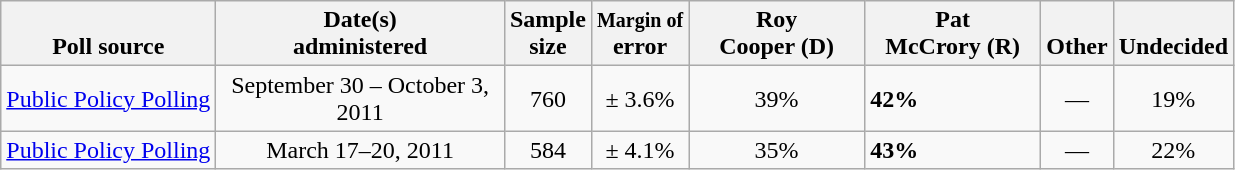<table class="wikitable">
<tr valign= bottom>
<th>Poll source</th>
<th style="width:185px;">Date(s)<br>administered</th>
<th class=small>Sample<br>size</th>
<th><small>Margin of</small><br>error</th>
<th width=110px>Roy<br>Cooper (D)</th>
<th width=110px>Pat<br>McCrory (R)</th>
<th>Other</th>
<th>Undecided</th>
</tr>
<tr>
<td><a href='#'>Public Policy Polling</a></td>
<td align=center>September 30 – October 3, 2011</td>
<td align=center>760</td>
<td align=center>± 3.6%</td>
<td align=center>39%</td>
<td><strong>42%</strong></td>
<td align=center>—</td>
<td align=center>19%</td>
</tr>
<tr>
<td><a href='#'>Public Policy Polling</a></td>
<td align=center>March 17–20, 2011</td>
<td align=center>584</td>
<td align=center>± 4.1%</td>
<td align=center>35%</td>
<td><strong>43%</strong></td>
<td align=center>—</td>
<td align=center>22%</td>
</tr>
</table>
